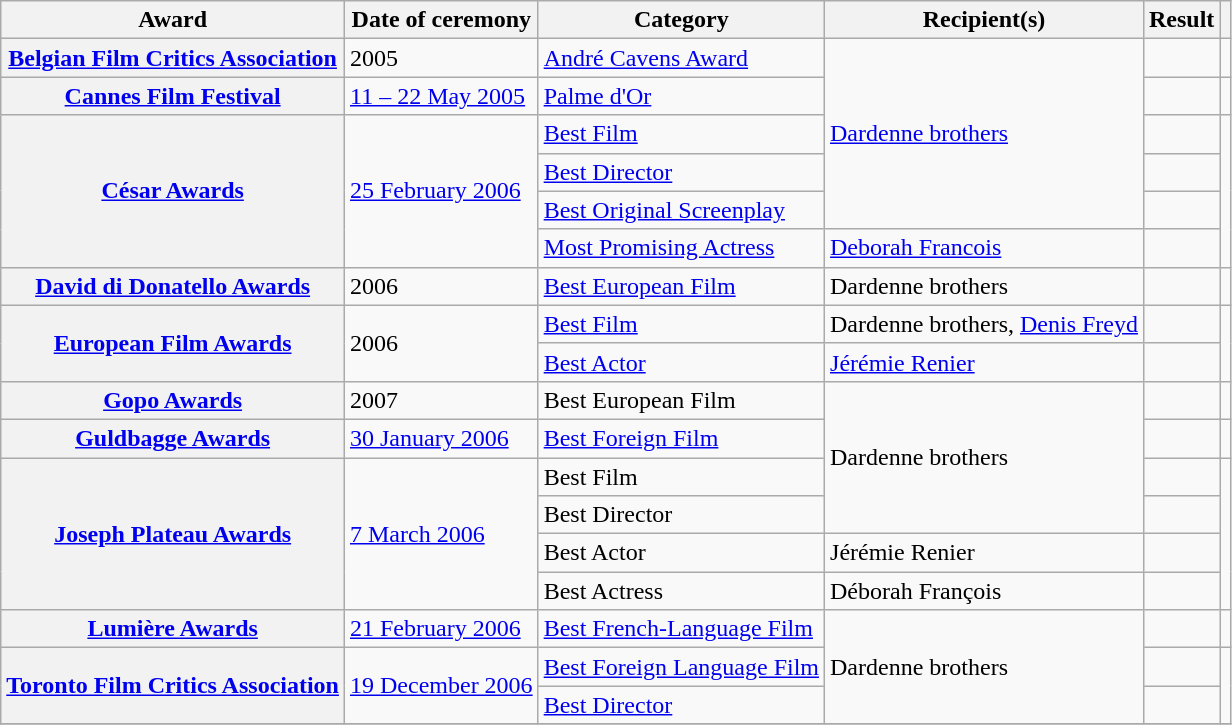<table class="wikitable plainrowheaders sortable">
<tr>
<th scope=col>Award</th>
<th scope=col>Date of ceremony</th>
<th scope=col>Category</th>
<th scope=col>Recipient(s)</th>
<th scope=col>Result</th>
<th scope=col class="unsortable"></th>
</tr>
<tr>
<th scope=row><a href='#'>Belgian Film Critics Association</a></th>
<td rowspan=1>2005</td>
<td><a href='#'>André Cavens Award</a></td>
<td rowspan=5><a href='#'>Dardenne brothers</a></td>
<td></td>
<td rowspan=1></td>
</tr>
<tr>
<th scope=row><a href='#'>Cannes Film Festival</a></th>
<td rowspan=1><a href='#'>11 – 22 May 2005</a></td>
<td><a href='#'>Palme d'Or</a></td>
<td></td>
<td rowspan=1></td>
</tr>
<tr>
<th scope=row rowspan=4><a href='#'>César Awards</a></th>
<td rowspan=4><a href='#'>25 February 2006</a></td>
<td><a href='#'>Best Film</a></td>
<td></td>
<td rowspan=4></td>
</tr>
<tr>
<td><a href='#'>Best Director</a></td>
<td></td>
</tr>
<tr>
<td><a href='#'>Best Original Screenplay</a></td>
<td></td>
</tr>
<tr>
<td><a href='#'>Most Promising Actress</a></td>
<td><a href='#'>Deborah Francois</a></td>
<td></td>
</tr>
<tr>
<th scope=row><a href='#'>David di Donatello Awards</a></th>
<td rowspan=1>2006</td>
<td><a href='#'>Best European Film</a></td>
<td rowspan=1>Dardenne brothers</td>
<td></td>
<td rowspan=1></td>
</tr>
<tr>
<th scope=row rowspan=2><a href='#'>European Film Awards</a></th>
<td rowspan=2>2006</td>
<td><a href='#'>Best Film</a></td>
<td rowspan=1>Dardenne brothers, <a href='#'>Denis Freyd</a></td>
<td></td>
<td rowspan=2></td>
</tr>
<tr>
<td><a href='#'>Best Actor</a></td>
<td><a href='#'>Jérémie Renier</a></td>
<td></td>
</tr>
<tr>
<th scope=row><a href='#'>Gopo Awards</a></th>
<td>2007</td>
<td>Best European Film</td>
<td rowspan=4>Dardenne brothers</td>
<td></td>
<td></td>
</tr>
<tr>
<th scope=row><a href='#'>Guldbagge Awards</a></th>
<td rowspan=1><a href='#'>30 January 2006</a></td>
<td><a href='#'>Best Foreign Film</a></td>
<td></td>
<td rowspan=1></td>
</tr>
<tr>
<th scope=row rowspan=4><a href='#'>Joseph Plateau Awards</a></th>
<td rowspan=4><a href='#'>7 March 2006</a></td>
<td>Best Film</td>
<td></td>
<td rowspan=4></td>
</tr>
<tr>
<td>Best Director</td>
<td></td>
</tr>
<tr>
<td>Best Actor</td>
<td>Jérémie Renier</td>
<td></td>
</tr>
<tr>
<td>Best Actress</td>
<td>Déborah François</td>
<td></td>
</tr>
<tr>
<th scope=row><a href='#'>Lumière Awards</a></th>
<td rowspan=1><a href='#'>21 February 2006</a></td>
<td><a href='#'>Best French-Language Film</a></td>
<td rowspan=3>Dardenne brothers</td>
<td></td>
<td rowspan=1></td>
</tr>
<tr>
<th scope=row rowspan=2><a href='#'>Toronto Film Critics Association</a></th>
<td rowspan=2><a href='#'>19 December 2006</a></td>
<td><a href='#'>Best Foreign Language Film</a></td>
<td></td>
<td rowspan=2></td>
</tr>
<tr>
<td><a href='#'>Best Director</a></td>
<td></td>
</tr>
<tr>
</tr>
</table>
